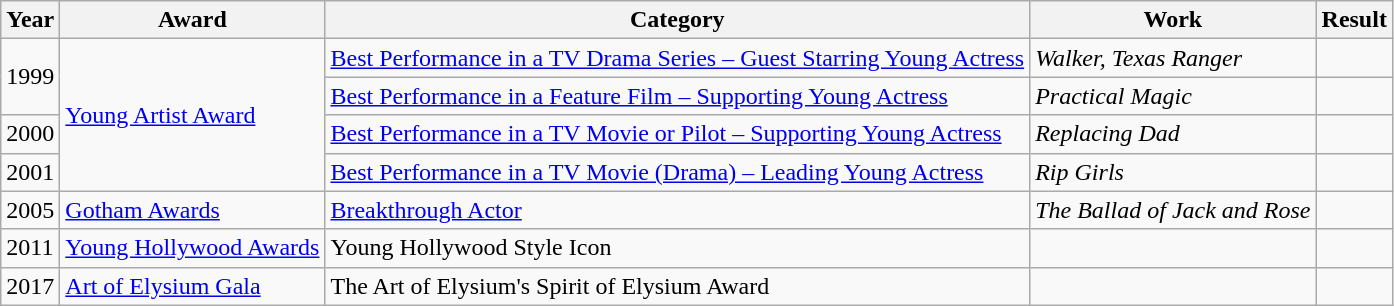<table class="wikitable plainrowheaders sortable">
<tr>
<th scope="col">Year</th>
<th scope="col">Award</th>
<th scope="col">Category</th>
<th scope="col">Work</th>
<th scope="col">Result</th>
</tr>
<tr>
<td rowspan="2">1999</td>
<td rowspan="4"><a href='#'>Young Artist Award</a></td>
<td><a href='#'>Best Performance in a TV Drama Series – Guest Starring Young Actress</a></td>
<td><em>Walker, Texas Ranger</em></td>
<td></td>
</tr>
<tr>
<td><a href='#'>Best Performance in a Feature Film – Supporting Young Actress</a></td>
<td><em>Practical Magic</em></td>
<td></td>
</tr>
<tr>
<td>2000</td>
<td><a href='#'>Best Performance in a TV Movie or Pilot – Supporting Young Actress</a></td>
<td><em>Replacing Dad</em></td>
<td></td>
</tr>
<tr>
<td>2001</td>
<td><a href='#'>Best Performance in a TV Movie (Drama) – Leading Young Actress</a></td>
<td><em>Rip Girls</em></td>
<td></td>
</tr>
<tr>
<td>2005</td>
<td><a href='#'>Gotham Awards</a></td>
<td><a href='#'>Breakthrough Actor</a></td>
<td><em>The Ballad of Jack and Rose</em></td>
<td></td>
</tr>
<tr>
<td>2011</td>
<td><a href='#'>Young Hollywood Awards</a></td>
<td>Young Hollywood Style Icon</td>
<td></td>
<td></td>
</tr>
<tr>
<td>2017</td>
<td><a href='#'>Art of Elysium Gala</a></td>
<td>The Art of Elysium's Spirit of Elysium Award</td>
<td></td>
<td></td>
</tr>
</table>
